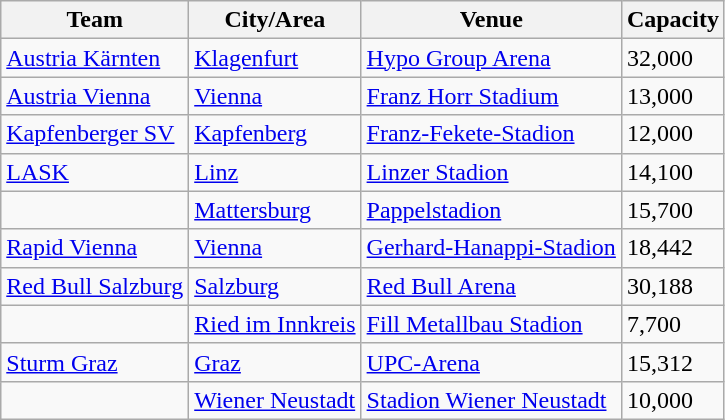<table class="wikitable sortable">
<tr>
<th>Team</th>
<th>City/Area</th>
<th>Venue</th>
<th>Capacity</th>
</tr>
<tr>
<td><a href='#'>Austria Kärnten</a></td>
<td><a href='#'>Klagenfurt</a></td>
<td><a href='#'>Hypo Group Arena</a></td>
<td>32,000</td>
</tr>
<tr>
<td><a href='#'>Austria Vienna</a></td>
<td><a href='#'>Vienna</a></td>
<td><a href='#'>Franz Horr Stadium</a></td>
<td>13,000</td>
</tr>
<tr>
<td><a href='#'>Kapfenberger SV</a></td>
<td><a href='#'>Kapfenberg</a></td>
<td><a href='#'>Franz-Fekete-Stadion</a></td>
<td>12,000</td>
</tr>
<tr>
<td><a href='#'>LASK</a></td>
<td><a href='#'>Linz</a></td>
<td><a href='#'>Linzer Stadion</a></td>
<td>14,100</td>
</tr>
<tr>
<td></td>
<td><a href='#'>Mattersburg</a></td>
<td><a href='#'>Pappelstadion</a></td>
<td>15,700</td>
</tr>
<tr>
<td><a href='#'>Rapid Vienna</a></td>
<td><a href='#'>Vienna</a></td>
<td><a href='#'>Gerhard-Hanappi-Stadion</a></td>
<td>18,442</td>
</tr>
<tr>
<td><a href='#'>Red Bull Salzburg</a></td>
<td><a href='#'>Salzburg</a></td>
<td><a href='#'>Red Bull Arena</a></td>
<td>30,188</td>
</tr>
<tr>
<td></td>
<td><a href='#'>Ried im Innkreis</a></td>
<td><a href='#'>Fill Metallbau Stadion</a></td>
<td>7,700</td>
</tr>
<tr>
<td><a href='#'>Sturm Graz</a></td>
<td><a href='#'>Graz</a></td>
<td><a href='#'>UPC-Arena</a></td>
<td>15,312</td>
</tr>
<tr>
<td></td>
<td><a href='#'>Wiener Neustadt</a></td>
<td><a href='#'>Stadion Wiener Neustadt</a></td>
<td>10,000</td>
</tr>
</table>
